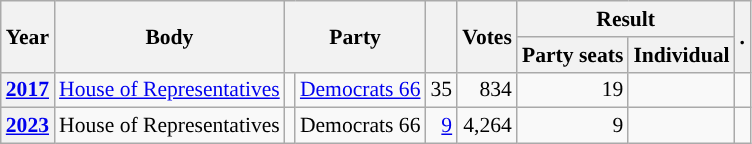<table class="wikitable plainrowheaders sortable" border=2 cellpadding=4 cellspacing=0 style="border: 1px #aaa solid; font-size: 90%; text-align:center;">
<tr>
<th scope="col" rowspan=2>Year</th>
<th scope="col" rowspan=2>Body</th>
<th scope="col" colspan=2 rowspan=2>Party</th>
<th scope="col" rowspan=2></th>
<th scope="col" rowspan=2>Votes</th>
<th scope="colgroup" colspan=2>Result</th>
<th scope="col" rowspan=2 class="unsortable">.</th>
</tr>
<tr>
<th scope="col">Party seats</th>
<th scope="col">Individual</th>
</tr>
<tr>
<th scope="row"><a href='#'>2017</a></th>
<td><a href='#'>House of Representatives</a></td>
<td style="background-color:"></td>
<td><a href='#'>Democrats 66</a></td>
<td style=text-align:right>35</td>
<td style=text-align:right>834</td>
<td style=text-align:right>19</td>
<td></td>
<td></td>
</tr>
<tr>
<th scope="row"><a href='#'>2023</a></th>
<td>House of Representatives</td>
<td style="background-color:"></td>
<td>Democrats 66</td>
<td style=text-align:right><a href='#'>9</a></td>
<td style=text-align:right>4,264</td>
<td style=text-align:right>9</td>
<td></td>
<td></td>
</tr>
</table>
